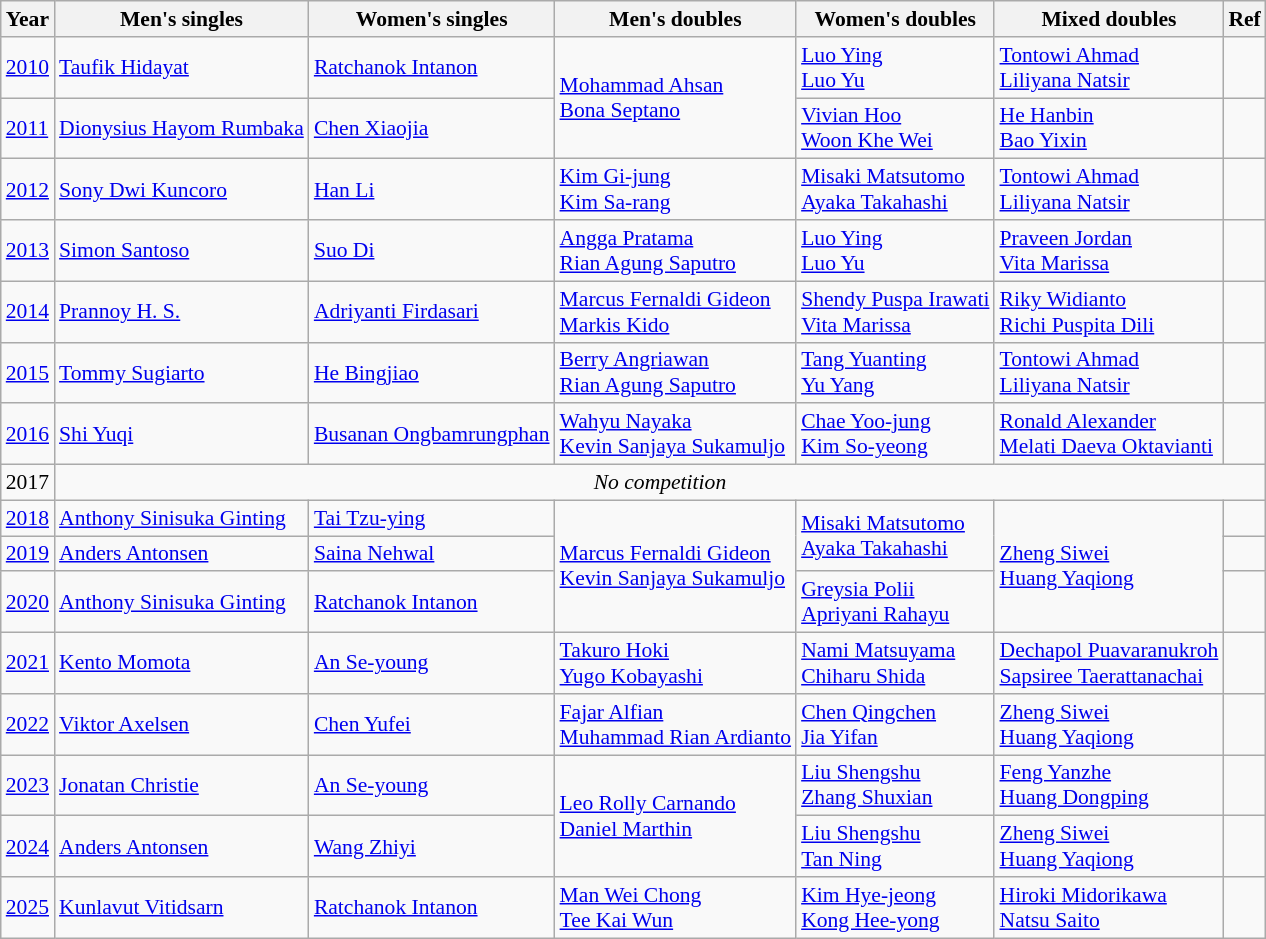<table class=wikitable style="font-size:90%;">
<tr>
<th>Year</th>
<th>Men's singles</th>
<th>Women's singles</th>
<th>Men's doubles</th>
<th>Women's doubles</th>
<th>Mixed doubles</th>
<th>Ref</th>
</tr>
<tr>
<td><a href='#'>2010</a></td>
<td> <a href='#'>Taufik Hidayat</a></td>
<td> <a href='#'>Ratchanok Intanon</a></td>
<td rowspan="2"> <a href='#'>Mohammad Ahsan</a><br> <a href='#'>Bona Septano</a></td>
<td> <a href='#'>Luo Ying</a><br> <a href='#'>Luo Yu</a></td>
<td> <a href='#'>Tontowi Ahmad</a><br> <a href='#'>Liliyana Natsir</a></td>
<td></td>
</tr>
<tr>
<td><a href='#'>2011</a></td>
<td> <a href='#'>Dionysius Hayom Rumbaka</a></td>
<td> <a href='#'>Chen Xiaojia</a></td>
<td> <a href='#'>Vivian Hoo</a><br> <a href='#'>Woon Khe Wei</a></td>
<td> <a href='#'>He Hanbin</a><br> <a href='#'>Bao Yixin</a></td>
<td></td>
</tr>
<tr>
<td><a href='#'>2012</a></td>
<td> <a href='#'>Sony Dwi Kuncoro</a></td>
<td> <a href='#'>Han Li</a></td>
<td> <a href='#'>Kim Gi-jung</a><br> <a href='#'>Kim Sa-rang</a></td>
<td> <a href='#'>Misaki Matsutomo</a><br> <a href='#'>Ayaka Takahashi</a></td>
<td> <a href='#'>Tontowi Ahmad</a><br> <a href='#'>Liliyana Natsir</a></td>
<td></td>
</tr>
<tr>
<td><a href='#'>2013</a></td>
<td> <a href='#'>Simon Santoso</a></td>
<td> <a href='#'>Suo Di</a></td>
<td> <a href='#'>Angga Pratama</a><br> <a href='#'>Rian Agung Saputro</a></td>
<td> <a href='#'>Luo Ying</a><br> <a href='#'>Luo Yu</a></td>
<td> <a href='#'>Praveen Jordan</a><br> <a href='#'>Vita Marissa</a></td>
<td></td>
</tr>
<tr>
<td><a href='#'>2014</a></td>
<td> <a href='#'>Prannoy H. S.</a></td>
<td> <a href='#'>Adriyanti Firdasari</a></td>
<td> <a href='#'>Marcus Fernaldi Gideon</a><br> <a href='#'>Markis Kido</a></td>
<td> <a href='#'>Shendy Puspa Irawati</a><br> <a href='#'>Vita Marissa</a></td>
<td> <a href='#'>Riky Widianto</a><br> <a href='#'>Richi Puspita Dili</a></td>
<td></td>
</tr>
<tr>
<td><a href='#'>2015</a></td>
<td> <a href='#'>Tommy Sugiarto</a></td>
<td> <a href='#'>He Bingjiao</a></td>
<td> <a href='#'>Berry Angriawan</a><br> <a href='#'>Rian Agung Saputro</a></td>
<td> <a href='#'>Tang Yuanting</a><br> <a href='#'>Yu Yang</a></td>
<td> <a href='#'>Tontowi Ahmad</a><br> <a href='#'>Liliyana Natsir</a></td>
<td></td>
</tr>
<tr>
<td><a href='#'>2016</a></td>
<td> <a href='#'>Shi Yuqi</a></td>
<td> <a href='#'>Busanan Ongbamrungphan</a></td>
<td> <a href='#'>Wahyu Nayaka</a><br> <a href='#'>Kevin Sanjaya Sukamuljo</a></td>
<td> <a href='#'>Chae Yoo-jung</a><br> <a href='#'>Kim So-yeong</a></td>
<td> <a href='#'>Ronald Alexander</a><br> <a href='#'>Melati Daeva Oktavianti</a></td>
<td></td>
</tr>
<tr>
<td>2017</td>
<td align="center" colspan="6"><em>No competition</em></td>
</tr>
<tr>
<td><a href='#'>2018</a></td>
<td> <a href='#'>Anthony Sinisuka Ginting</a></td>
<td> <a href='#'>Tai Tzu-ying</a></td>
<td rowspan="3"> <a href='#'>Marcus Fernaldi Gideon</a><br> <a href='#'>Kevin Sanjaya Sukamuljo</a></td>
<td rowspan="2"> <a href='#'>Misaki Matsutomo</a><br> <a href='#'>Ayaka Takahashi</a></td>
<td rowspan="3"> <a href='#'>Zheng Siwei</a><br> <a href='#'>Huang Yaqiong</a></td>
<td></td>
</tr>
<tr>
<td><a href='#'>2019</a></td>
<td> <a href='#'>Anders Antonsen</a></td>
<td> <a href='#'>Saina Nehwal</a></td>
<td></td>
</tr>
<tr>
<td><a href='#'>2020</a></td>
<td> <a href='#'>Anthony Sinisuka Ginting</a></td>
<td> <a href='#'>Ratchanok Intanon</a></td>
<td> <a href='#'>Greysia Polii</a><br> <a href='#'>Apriyani Rahayu</a></td>
<td></td>
</tr>
<tr>
<td><a href='#'>2021</a></td>
<td> <a href='#'>Kento Momota</a></td>
<td> <a href='#'>An Se-young</a></td>
<td> <a href='#'>Takuro Hoki</a><br> <a href='#'>Yugo Kobayashi</a></td>
<td> <a href='#'>Nami Matsuyama</a><br> <a href='#'>Chiharu Shida</a></td>
<td> <a href='#'>Dechapol Puavaranukroh</a><br> <a href='#'>Sapsiree Taerattanachai</a></td>
<td></td>
</tr>
<tr>
<td><a href='#'>2022</a></td>
<td> <a href='#'>Viktor Axelsen</a></td>
<td> <a href='#'>Chen Yufei</a></td>
<td> <a href='#'>Fajar Alfian</a><br> <a href='#'>Muhammad Rian Ardianto</a></td>
<td> <a href='#'>Chen Qingchen</a><br> <a href='#'>Jia Yifan</a></td>
<td> <a href='#'>Zheng Siwei</a><br> <a href='#'>Huang Yaqiong</a></td>
<td></td>
</tr>
<tr>
<td><a href='#'>2023</a></td>
<td> <a href='#'>Jonatan Christie</a></td>
<td> <a href='#'>An Se-young</a></td>
<td rowspan="2"> <a href='#'>Leo Rolly Carnando</a><br> <a href='#'>Daniel Marthin</a></td>
<td> <a href='#'>Liu Shengshu</a><br> <a href='#'>Zhang Shuxian</a></td>
<td> <a href='#'>Feng Yanzhe</a><br> <a href='#'>Huang Dongping</a></td>
<td></td>
</tr>
<tr>
<td><a href='#'>2024</a></td>
<td> <a href='#'>Anders Antonsen</a></td>
<td> <a href='#'>Wang Zhiyi</a></td>
<td> <a href='#'>Liu Shengshu</a><br> <a href='#'>Tan Ning</a></td>
<td> <a href='#'>Zheng Siwei</a><br> <a href='#'>Huang Yaqiong</a></td>
<td></td>
</tr>
<tr>
<td><a href='#'>2025</a></td>
<td> <a href='#'>Kunlavut Vitidsarn</a></td>
<td> <a href='#'>Ratchanok Intanon</a></td>
<td> <a href='#'>Man Wei Chong</a><br> <a href='#'>Tee Kai Wun</a></td>
<td> <a href='#'>Kim Hye-jeong</a><br> <a href='#'>Kong Hee-yong</a></td>
<td> <a href='#'>Hiroki Midorikawa</a><br> <a href='#'>Natsu Saito</a></td>
<td></td>
</tr>
</table>
